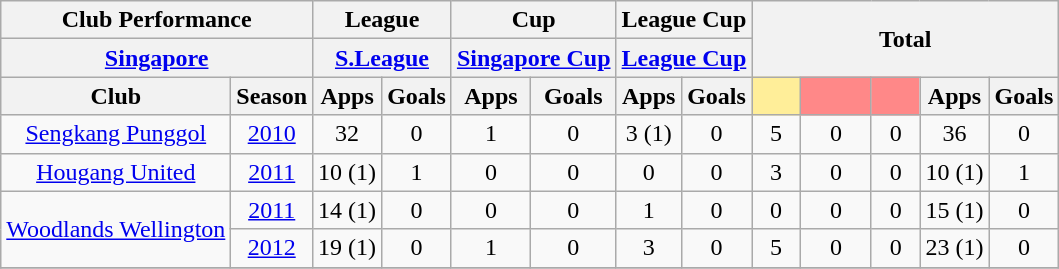<table class="wikitable" style="text-align:center;">
<tr>
<th colspan="2">Club Performance</th>
<th colspan="2">League</th>
<th colspan="2">Cup</th>
<th colspan="2">League Cup</th>
<th colspan="5" rowspan="2">Total</th>
</tr>
<tr>
<th colspan="2"><a href='#'>Singapore</a></th>
<th colspan="2"><a href='#'>S.League</a></th>
<th colspan="2"><a href='#'>Singapore Cup</a></th>
<th colspan="2"><a href='#'>League Cup</a></th>
</tr>
<tr>
<th>Club</th>
<th>Season</th>
<th>Apps</th>
<th>Goals</th>
<th>Apps</th>
<th>Goals</th>
<th>Apps</th>
<th>Goals</th>
<th style="width:25px; background:#fe9;"></th>
<th style="width:40px; background:#ff8888;"></th>
<th style="width:25px; background:#ff8888;"></th>
<th>Apps</th>
<th>Goals</th>
</tr>
<tr>
<td rowspan="1"><a href='#'>Sengkang Punggol</a></td>
<td><a href='#'>2010</a></td>
<td>32</td>
<td>0</td>
<td>1</td>
<td>0</td>
<td>3 (1)</td>
<td>0</td>
<td>5</td>
<td>0</td>
<td>0</td>
<td>36</td>
<td>0</td>
</tr>
<tr>
<td rowspan="1"><a href='#'>Hougang United</a></td>
<td><a href='#'>2011</a></td>
<td>10 (1)</td>
<td>1</td>
<td>0</td>
<td>0</td>
<td>0</td>
<td>0</td>
<td>3</td>
<td>0</td>
<td>0</td>
<td>10 (1)</td>
<td>1</td>
</tr>
<tr>
<td rowspan="2"><a href='#'>Woodlands Wellington</a></td>
<td><a href='#'>2011</a></td>
<td>14 (1)</td>
<td>0</td>
<td>0</td>
<td>0</td>
<td>1</td>
<td>0</td>
<td>0</td>
<td>0</td>
<td>0</td>
<td>15 (1)</td>
<td>0</td>
</tr>
<tr>
<td><a href='#'>2012</a></td>
<td>19 (1)</td>
<td>0</td>
<td>1</td>
<td>0</td>
<td>3</td>
<td>0</td>
<td>5</td>
<td>0</td>
<td>0</td>
<td>23 (1)</td>
<td>0</td>
</tr>
<tr>
</tr>
</table>
